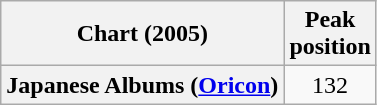<table class="wikitable plainrowheaders" style="text-align:center">
<tr>
<th scope="col">Chart (2005)</th>
<th scope="col">Peak<br> position</th>
</tr>
<tr>
<th scope="row">Japanese Albums (<a href='#'>Oricon</a>)</th>
<td>132</td>
</tr>
</table>
